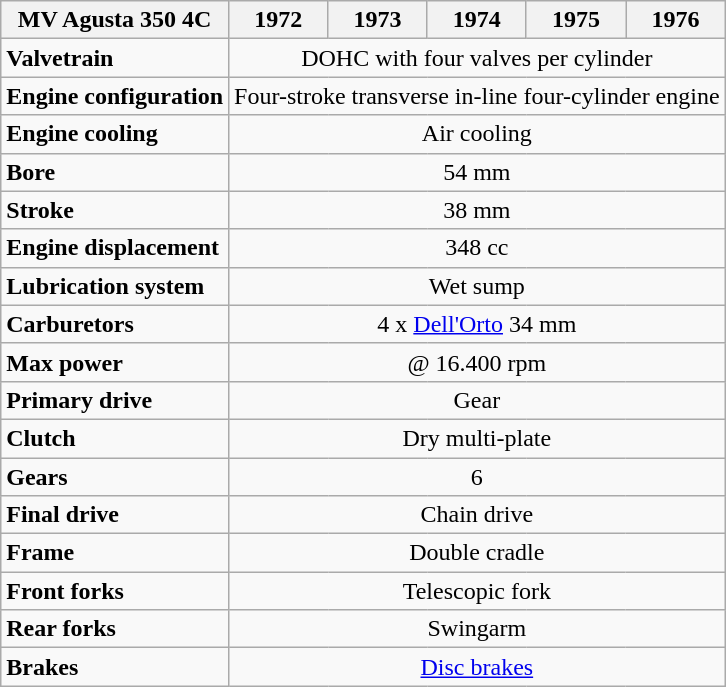<table class="wikitable">
<tr>
<th>MV Agusta 350 4C</th>
<th>1972</th>
<th>1973</th>
<th>1974</th>
<th>1975</th>
<th>1976</th>
</tr>
<tr>
<td><strong>Valvetrain</strong></td>
<td colspan="5" align="center">DOHC with four valves per cylinder</td>
</tr>
<tr>
<td><strong>Engine configuration</strong></td>
<td colspan="5" align="center">Four-stroke transverse in-line four-cylinder engine</td>
</tr>
<tr>
<td><strong>Engine cooling</strong></td>
<td colspan="5" align="center">Air cooling</td>
</tr>
<tr>
<td><strong>Bore</strong></td>
<td colspan="5" align="center">54 mm</td>
</tr>
<tr>
<td><strong>Stroke</strong></td>
<td colspan="5" align="center">38 mm</td>
</tr>
<tr>
<td><strong>Engine displacement</strong></td>
<td colspan="5" align="center">348 cc</td>
</tr>
<tr>
<td><strong>Lubrication system</strong></td>
<td colspan="5" align="center">Wet sump</td>
</tr>
<tr>
<td><strong>Carburetors</strong></td>
<td colspan="5" align="center">4 x <a href='#'>Dell'Orto</a> 34 mm</td>
</tr>
<tr>
<td><strong>Max power</strong></td>
<td colspan="5" align="center"> @ 16.400 rpm</td>
</tr>
<tr>
<td><strong>Primary drive</strong></td>
<td colspan="5" align="center">Gear</td>
</tr>
<tr>
<td><strong>Clutch</strong></td>
<td colspan="5" align="center">Dry multi-plate</td>
</tr>
<tr>
<td><strong>Gears</strong></td>
<td colspan="5" align="center">6</td>
</tr>
<tr>
<td><strong>Final drive</strong></td>
<td colspan="5" align="center">Chain drive</td>
</tr>
<tr>
<td><strong>Frame</strong></td>
<td colspan="5" align="center">Double cradle</td>
</tr>
<tr>
<td><strong>Front forks</strong></td>
<td colspan="5" align="center">Telescopic fork</td>
</tr>
<tr>
<td><strong>Rear forks</strong></td>
<td colspan="5" align="center">Swingarm</td>
</tr>
<tr>
<td><strong>Brakes</strong></td>
<td colspan="5" align="center"><a href='#'>Disc brakes</a></td>
</tr>
</table>
